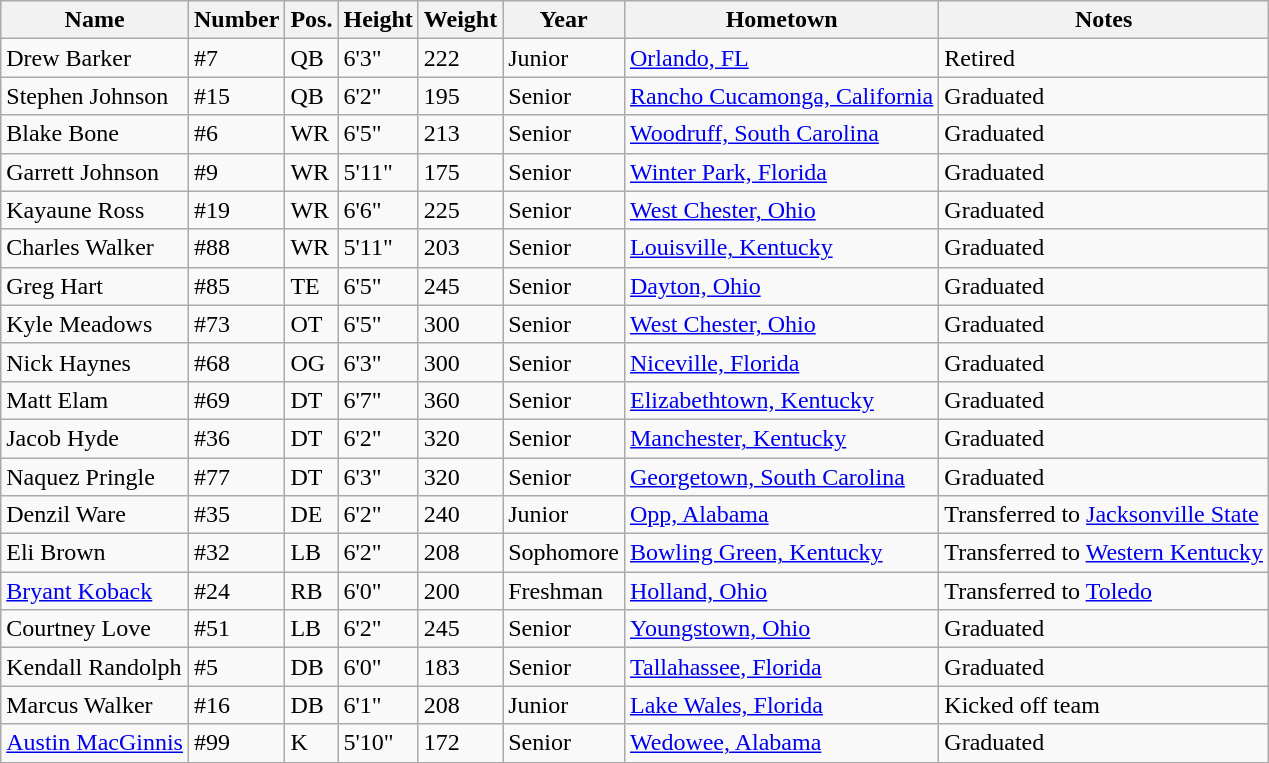<table class="wikitable sortable">
<tr>
<th>Name</th>
<th>Number</th>
<th>Pos.</th>
<th>Height</th>
<th>Weight</th>
<th>Year</th>
<th>Hometown</th>
<th class="unsortable">Notes</th>
</tr>
<tr>
<td>Drew Barker</td>
<td>#7</td>
<td>QB</td>
<td>6'3"</td>
<td>222</td>
<td>Junior</td>
<td><a href='#'>Orlando, FL</a></td>
<td>Retired</td>
</tr>
<tr>
<td>Stephen Johnson</td>
<td>#15</td>
<td>QB</td>
<td>6'2"</td>
<td>195</td>
<td>Senior</td>
<td><a href='#'>Rancho Cucamonga, California</a></td>
<td>Graduated</td>
</tr>
<tr>
<td>Blake Bone</td>
<td>#6</td>
<td>WR</td>
<td>6'5"</td>
<td>213</td>
<td>Senior</td>
<td><a href='#'>Woodruff, South Carolina</a></td>
<td>Graduated</td>
</tr>
<tr>
<td>Garrett Johnson</td>
<td>#9</td>
<td>WR</td>
<td>5'11"</td>
<td>175</td>
<td>Senior</td>
<td><a href='#'>Winter Park, Florida</a></td>
<td>Graduated</td>
</tr>
<tr>
<td>Kayaune Ross</td>
<td>#19</td>
<td>WR</td>
<td>6'6"</td>
<td>225</td>
<td>Senior</td>
<td><a href='#'>West Chester, Ohio</a></td>
<td>Graduated</td>
</tr>
<tr>
<td>Charles Walker</td>
<td>#88</td>
<td>WR</td>
<td>5'11"</td>
<td>203</td>
<td>Senior</td>
<td><a href='#'>Louisville, Kentucky</a></td>
<td>Graduated</td>
</tr>
<tr>
<td>Greg Hart</td>
<td>#85</td>
<td>TE</td>
<td>6'5"</td>
<td>245</td>
<td>Senior</td>
<td><a href='#'>Dayton, Ohio</a></td>
<td>Graduated</td>
</tr>
<tr>
<td>Kyle Meadows</td>
<td>#73</td>
<td>OT</td>
<td>6'5"</td>
<td>300</td>
<td>Senior</td>
<td><a href='#'>West Chester, Ohio</a></td>
<td>Graduated</td>
</tr>
<tr>
<td>Nick Haynes</td>
<td>#68</td>
<td>OG</td>
<td>6'3"</td>
<td>300</td>
<td>Senior</td>
<td><a href='#'>Niceville, Florida</a></td>
<td>Graduated</td>
</tr>
<tr>
<td>Matt Elam</td>
<td>#69</td>
<td>DT</td>
<td>6'7"</td>
<td>360</td>
<td>Senior</td>
<td><a href='#'>Elizabethtown, Kentucky</a></td>
<td>Graduated</td>
</tr>
<tr>
<td>Jacob Hyde</td>
<td>#36</td>
<td>DT</td>
<td>6'2"</td>
<td>320</td>
<td>Senior</td>
<td><a href='#'>Manchester, Kentucky</a></td>
<td>Graduated</td>
</tr>
<tr>
<td>Naquez Pringle</td>
<td>#77</td>
<td>DT</td>
<td>6'3"</td>
<td>320</td>
<td>Senior</td>
<td><a href='#'>Georgetown, South Carolina</a></td>
<td>Graduated</td>
</tr>
<tr>
<td>Denzil Ware</td>
<td>#35</td>
<td>DE</td>
<td>6'2"</td>
<td>240</td>
<td>Junior</td>
<td><a href='#'>Opp, Alabama</a></td>
<td>Transferred to <a href='#'>Jacksonville State</a></td>
</tr>
<tr>
<td>Eli Brown</td>
<td>#32</td>
<td>LB</td>
<td>6'2"</td>
<td>208</td>
<td>Sophomore</td>
<td><a href='#'>Bowling Green, Kentucky</a></td>
<td>Transferred to <a href='#'>Western Kentucky</a></td>
</tr>
<tr>
<td><a href='#'>Bryant Koback</a></td>
<td>#24</td>
<td>RB</td>
<td>6'0"</td>
<td>200</td>
<td>Freshman</td>
<td><a href='#'>Holland, Ohio</a></td>
<td>Transferred to <a href='#'>Toledo</a></td>
</tr>
<tr>
<td>Courtney Love</td>
<td>#51</td>
<td>LB</td>
<td>6'2"</td>
<td>245</td>
<td>Senior</td>
<td><a href='#'>Youngstown, Ohio</a></td>
<td>Graduated</td>
</tr>
<tr>
<td>Kendall Randolph</td>
<td>#5</td>
<td>DB</td>
<td>6'0"</td>
<td>183</td>
<td>Senior</td>
<td><a href='#'>Tallahassee, Florida</a></td>
<td>Graduated</td>
</tr>
<tr>
<td>Marcus Walker</td>
<td>#16</td>
<td>DB</td>
<td>6'1"</td>
<td>208</td>
<td>Junior</td>
<td><a href='#'>Lake Wales, Florida</a></td>
<td>Kicked off team</td>
</tr>
<tr>
<td><a href='#'>Austin MacGinnis</a></td>
<td>#99</td>
<td>K</td>
<td>5'10"</td>
<td>172</td>
<td>Senior</td>
<td><a href='#'>Wedowee, Alabama</a></td>
<td>Graduated</td>
</tr>
</table>
